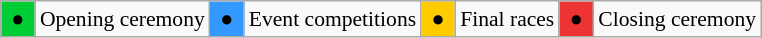<table class="wikitable" style="margin:0.5em auto; font-size:90%;position:relative;">
<tr>
<td bgcolor=#00cc33 align=center> ● </td>
<td>Opening ceremony</td>
<td bgcolor=#3399ff align=center> ● </td>
<td>Event competitions</td>
<td bgcolor=#ffcc00 align=center> ● </td>
<td>Final races</td>
<td bgcolor=#ee3333> ● </td>
<td>Closing ceremony</td>
</tr>
</table>
